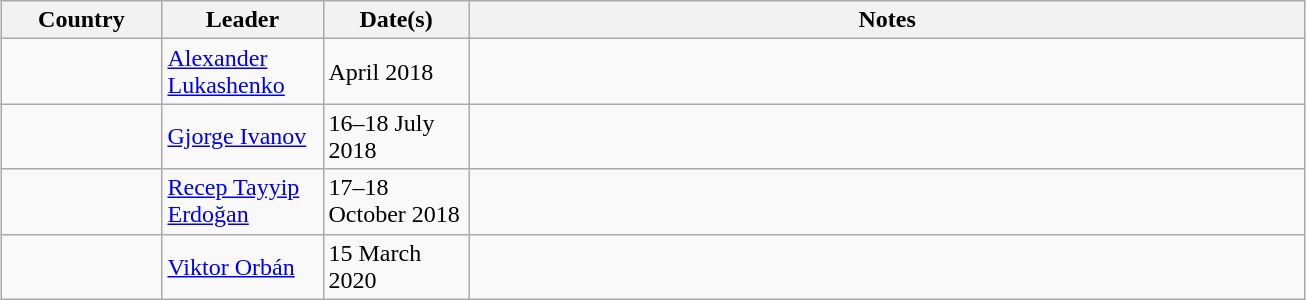<table class="wikitable" style="margin: 1em auto 1em auto">
<tr>
<th style="width:100px;">Country</th>
<th style="width:100px;">Leader</th>
<th style="width:90px;">Date(s)</th>
<th style="width:550px;">Notes</th>
</tr>
<tr>
<td></td>
<td><a href='#'>Alexander Lukashenko</a></td>
<td>April 2018</td>
<td></td>
</tr>
<tr>
<td></td>
<td><a href='#'>Gjorge Ivanov</a></td>
<td>16–18 July 2018</td>
<td></td>
</tr>
<tr>
<td></td>
<td><a href='#'>Recep Tayyip Erdoğan</a></td>
<td>17–18 October 2018</td>
<td></td>
</tr>
<tr>
<td></td>
<td><a href='#'>Viktor Orbán</a></td>
<td>15 March 2020</td>
<td></td>
</tr>
</table>
